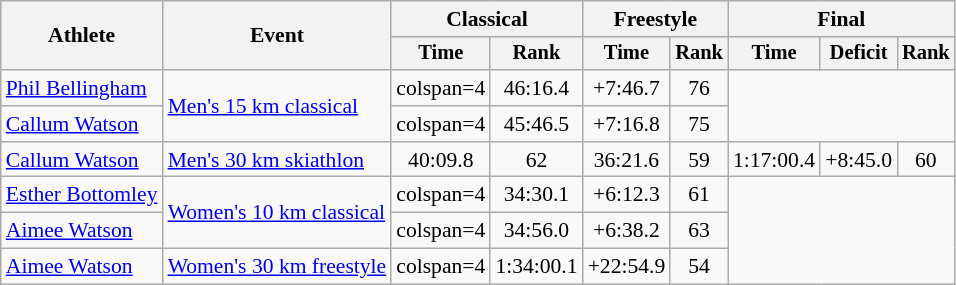<table class="wikitable" style="font-size:90%">
<tr>
<th rowspan=2>Athlete</th>
<th rowspan=2>Event</th>
<th colspan=2>Classical</th>
<th colspan=2>Freestyle</th>
<th colspan=3>Final</th>
</tr>
<tr style="font-size: 95%">
<th>Time</th>
<th>Rank</th>
<th>Time</th>
<th>Rank</th>
<th>Time</th>
<th>Deficit</th>
<th>Rank</th>
</tr>
<tr align=center>
<td align=left><a href='#'>Phil Bellingham</a></td>
<td align=left rowspan=2><a href='#'>Men's 15 km classical</a></td>
<td>colspan=4 </td>
<td>46:16.4</td>
<td>+7:46.7</td>
<td>76</td>
</tr>
<tr align=center>
<td align=left><a href='#'>Callum Watson</a></td>
<td>colspan=4 </td>
<td>45:46.5</td>
<td>+7:16.8</td>
<td>75</td>
</tr>
<tr align=center>
<td align=left><a href='#'>Callum Watson</a></td>
<td align=left><a href='#'>Men's 30 km skiathlon</a></td>
<td>40:09.8</td>
<td>62</td>
<td>36:21.6</td>
<td>59</td>
<td>1:17:00.4</td>
<td>+8:45.0</td>
<td>60</td>
</tr>
<tr align=center>
<td align=left><a href='#'>Esther Bottomley</a></td>
<td align=left rowspan=2><a href='#'>Women's 10 km classical</a></td>
<td>colspan=4 </td>
<td>34:30.1</td>
<td>+6:12.3</td>
<td>61</td>
</tr>
<tr align=center>
<td align=left><a href='#'>Aimee Watson</a></td>
<td>colspan=4 </td>
<td>34:56.0</td>
<td>+6:38.2</td>
<td>63</td>
</tr>
<tr align=center>
<td align=left><a href='#'>Aimee Watson</a></td>
<td align=left><a href='#'>Women's 30 km freestyle</a></td>
<td>colspan=4 </td>
<td>1:34:00.1</td>
<td>+22:54.9</td>
<td>54</td>
</tr>
</table>
